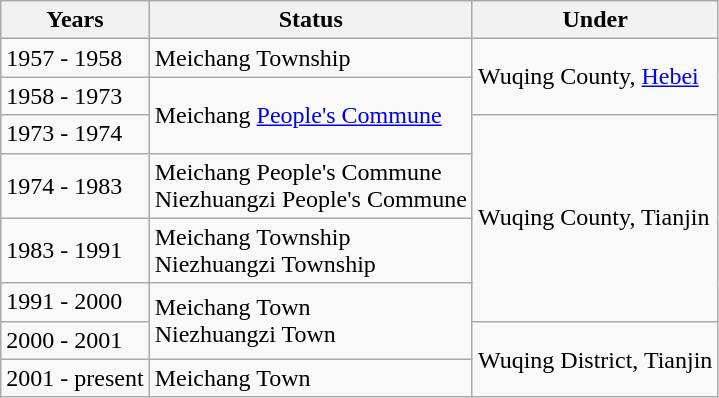<table class="wikitable">
<tr>
<th>Years</th>
<th>Status</th>
<th>Under</th>
</tr>
<tr>
<td>1957 - 1958</td>
<td>Meichang Township</td>
<td rowspan="2">Wuqing County, <a href='#'>Hebei</a></td>
</tr>
<tr>
<td>1958 - 1973</td>
<td rowspan="2">Meichang <a href='#'>People's Commune</a></td>
</tr>
<tr>
<td>1973 - 1974</td>
<td rowspan="4">Wuqing County, Tianjin</td>
</tr>
<tr>
<td>1974 - 1983</td>
<td>Meichang People's Commune<br>Niezhuangzi People's Commune</td>
</tr>
<tr>
<td>1983 - 1991</td>
<td>Meichang Township<br>Niezhuangzi Township</td>
</tr>
<tr>
<td>1991 - 2000</td>
<td rowspan="2">Meichang Town<br>Niezhuangzi Town</td>
</tr>
<tr>
<td>2000 - 2001</td>
<td rowspan="2">Wuqing District, Tianjin</td>
</tr>
<tr>
<td>2001 - present</td>
<td>Meichang Town</td>
</tr>
</table>
